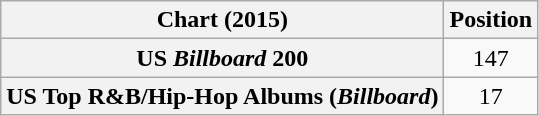<table class="wikitable sortable plainrowheaders" style="text-align:center;">
<tr>
<th scope="col">Chart (2015)</th>
<th scope="col">Position</th>
</tr>
<tr>
<th scope="row">US <em>Billboard</em> 200</th>
<td>147</td>
</tr>
<tr>
<th scope="row">US Top R&B/Hip-Hop Albums (<em>Billboard</em>)</th>
<td>17</td>
</tr>
</table>
